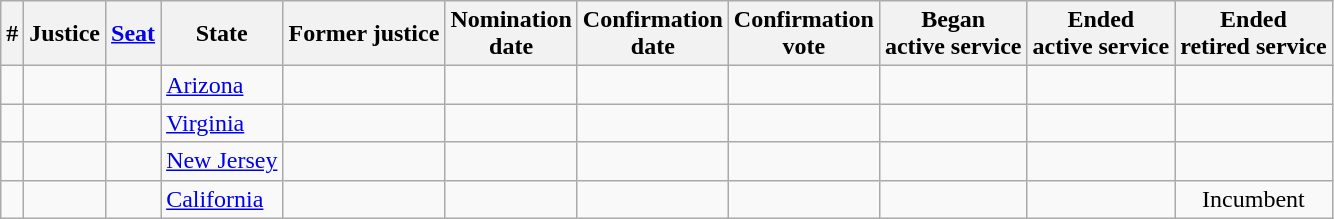<table class="sortable wikitable">
<tr>
<th>#</th>
<th>Justice</th>
<th><a href='#'>Seat</a></th>
<th>State</th>
<th>Former justice</th>
<th>Nomination<br>date</th>
<th>Confirmation<br>date</th>
<th>Confirmation<br>vote</th>
<th>Began<br>active service</th>
<th>Ended<br>active service</th>
<th>Ended<br>retired service</th>
</tr>
<tr>
<td></td>
<td></td>
<td align="center"></td>
<td><a href='#'>Arizona</a></td>
<td></td>
<td></td>
<td></td>
<td align="center"></td>
<td></td>
<td></td>
<td></td>
</tr>
<tr>
<td></td>
<td></td>
<td align="center"></td>
<td><a href='#'>Virginia</a></td>
<td></td>
<td></td>
<td></td>
<td align="center"></td>
<td></td>
<td></td>
<td align="center"></td>
</tr>
<tr>
<td></td>
<td></td>
<td align="center"></td>
<td><a href='#'>New Jersey</a></td>
<td></td>
<td></td>
<td></td>
<td align="center"></td>
<td></td>
<td></td>
<td align="center"></td>
</tr>
<tr>
<td></td>
<td></td>
<td align="center"></td>
<td><a href='#'>California</a></td>
<td></td>
<td></td>
<td></td>
<td align="center"></td>
<td></td>
<td></td>
<td align="center">Incumbent</td>
</tr>
</table>
